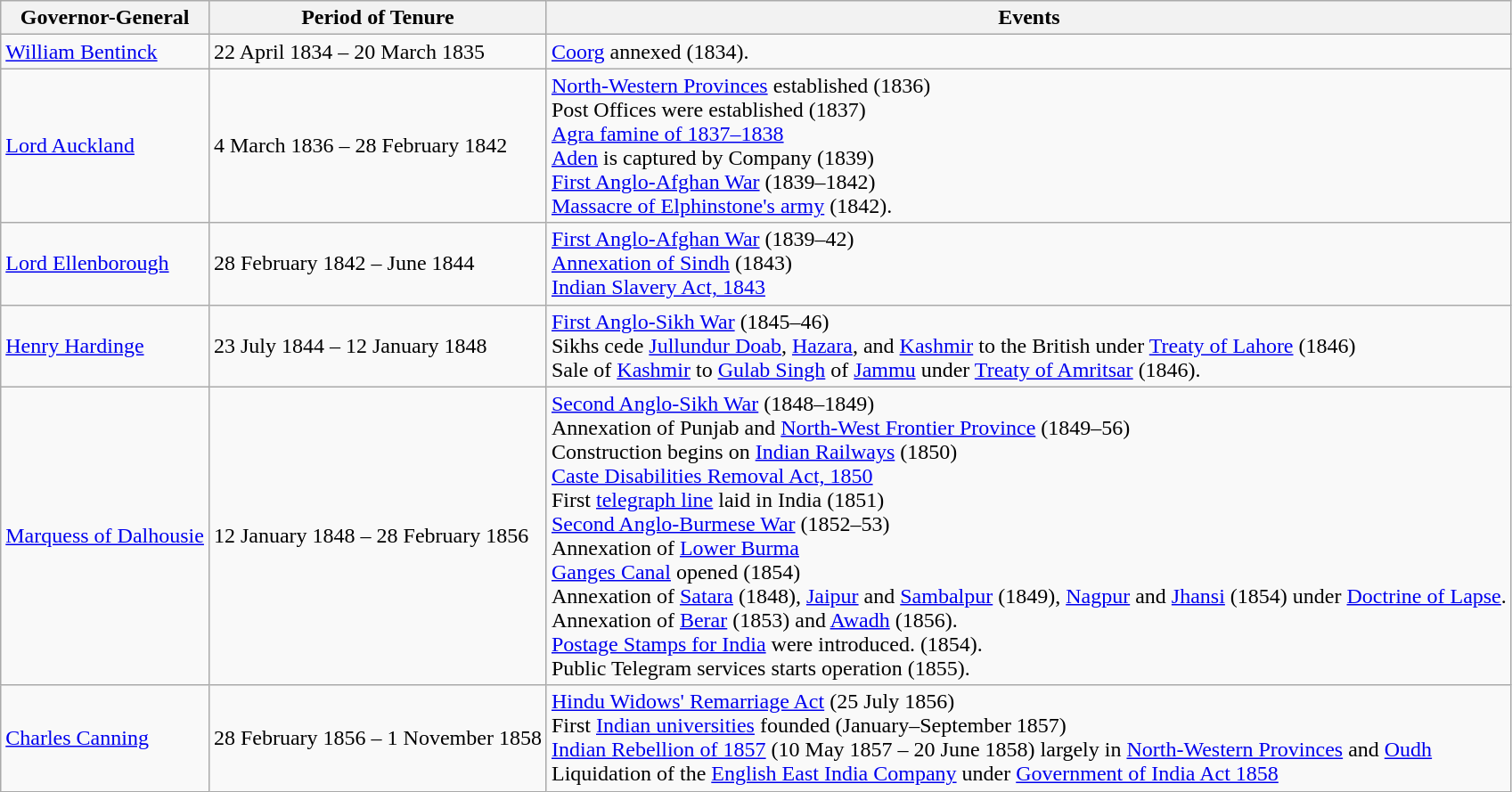<table class="wikitable">
<tr>
<th>Governor-General</th>
<th>Period of Tenure</th>
<th>Events</th>
</tr>
<tr>
<td><a href='#'>William Bentinck</a></td>
<td>22 April 1834 – 20 March 1835</td>
<td><a href='#'>Coorg</a> annexed (1834).</td>
</tr>
<tr>
<td><a href='#'>Lord Auckland</a></td>
<td>4 March 1836 – 28 February 1842</td>
<td><a href='#'>North-Western Provinces</a> established (1836) <br> Post Offices were established (1837)<br> <a href='#'>Agra famine of 1837–1838</a><br> <a href='#'>Aden</a> is captured by Company (1839) <br><a href='#'>First Anglo-Afghan War</a> (1839–1842) <br> <a href='#'>Massacre of Elphinstone's army</a> (1842).</td>
</tr>
<tr>
<td><a href='#'>Lord Ellenborough</a></td>
<td>28 February 1842 – June 1844</td>
<td><a href='#'>First Anglo-Afghan War</a> (1839–42) <br> <a href='#'>Annexation of Sindh</a> (1843) <br> <a href='#'>Indian Slavery Act, 1843</a></td>
</tr>
<tr>
<td><a href='#'>Henry Hardinge</a></td>
<td>23 July 1844 – 12 January 1848</td>
<td><a href='#'>First Anglo-Sikh War</a> (1845–46) <br> Sikhs cede <a href='#'>Jullundur Doab</a>, <a href='#'>Hazara</a>, and <a href='#'>Kashmir</a> to the British under <a href='#'>Treaty of Lahore</a> (1846)<br> Sale of <a href='#'>Kashmir</a> to <a href='#'>Gulab Singh</a> of <a href='#'>Jammu</a> under <a href='#'>Treaty of Amritsar</a> (1846).</td>
</tr>
<tr>
<td><a href='#'>Marquess of Dalhousie</a></td>
<td>12 January 1848 – 28 February 1856</td>
<td><a href='#'>Second Anglo-Sikh War</a> (1848–1849) <br> Annexation of Punjab and <a href='#'>North-West Frontier Province</a> (1849–56)<br> Construction begins on <a href='#'>Indian Railways</a> (1850) <br> <a href='#'>Caste Disabilities Removal Act, 1850</a> <br>First <a href='#'>telegraph line</a> laid in India (1851)<br><a href='#'>Second Anglo-Burmese War</a> (1852–53) <br> Annexation of <a href='#'>Lower Burma</a> <br> <a href='#'>Ganges Canal</a> opened (1854)<br> Annexation of <a href='#'>Satara</a> (1848), <a href='#'>Jaipur</a> and <a href='#'>Sambalpur</a> (1849), <a href='#'>Nagpur</a> and <a href='#'>Jhansi</a> (1854) under <a href='#'>Doctrine of Lapse</a>.<br> Annexation of <a href='#'>Berar</a> (1853) and <a href='#'>Awadh</a> (1856).<br> <a href='#'>Postage Stamps for India</a> were introduced. (1854).<br> Public Telegram services starts operation (1855).</td>
</tr>
<tr>
<td><a href='#'>Charles Canning</a></td>
<td>28 February 1856 – 1 November 1858</td>
<td><a href='#'>Hindu Widows' Remarriage Act</a> (25 July 1856)<br> First <a href='#'>Indian universities</a> founded (January–September 1857) <br><a href='#'>Indian Rebellion of 1857</a> (10 May 1857 – 20 June 1858) largely in <a href='#'>North-Western Provinces</a> and <a href='#'>Oudh</a><br> Liquidation of the <a href='#'>English East India Company</a> under <a href='#'>Government of India Act 1858</a></td>
</tr>
</table>
